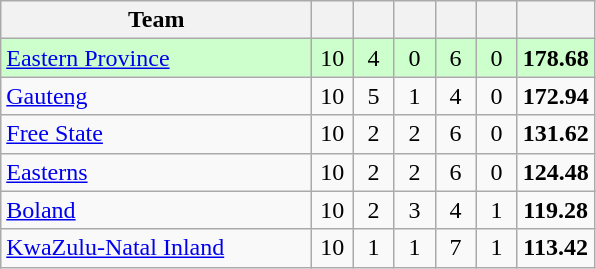<table class="wikitable" style="text-align:center">
<tr>
<th style="width:200px">Team</th>
<th width="20"></th>
<th width="20"></th>
<th width="20"></th>
<th width="20"></th>
<th width="20"></th>
<th width="20"></th>
</tr>
<tr style="background:#cfc">
<td style="text-align:left;"> <a href='#'>Eastern Province</a></td>
<td>10</td>
<td>4</td>
<td>0</td>
<td>6</td>
<td>0</td>
<td><strong>178.68</strong></td>
</tr>
<tr>
<td style="text-align:left;"> <a href='#'>Gauteng</a></td>
<td>10</td>
<td>5</td>
<td>1</td>
<td>4</td>
<td>0</td>
<td><strong>172.94</strong></td>
</tr>
<tr>
<td style="text-align:left;"> <a href='#'>Free State</a></td>
<td>10</td>
<td>2</td>
<td>2</td>
<td>6</td>
<td>0</td>
<td><strong>131.62</strong></td>
</tr>
<tr>
<td style="text-align:left;"> <a href='#'>Easterns</a></td>
<td>10</td>
<td>2</td>
<td>2</td>
<td>6</td>
<td>0</td>
<td><strong>124.48</strong></td>
</tr>
<tr>
<td style="text-align:left;"> <a href='#'>Boland</a></td>
<td>10</td>
<td>2</td>
<td>3</td>
<td>4</td>
<td>1</td>
<td><strong>119.28</strong></td>
</tr>
<tr>
<td style="text-align:left;"> <a href='#'>KwaZulu-Natal Inland</a></td>
<td>10</td>
<td>1</td>
<td>1</td>
<td>7</td>
<td>1</td>
<td><strong>113.42</strong></td>
</tr>
</table>
